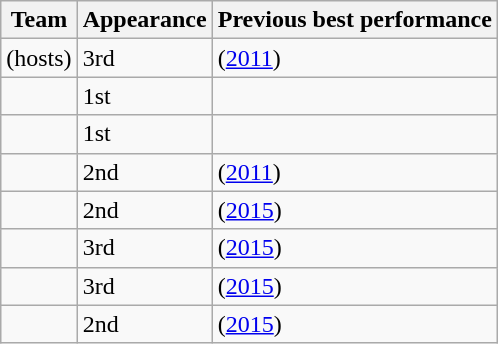<table class="wikitable sortable" style="text-align: left;">
<tr>
<th>Team</th>
<th data-sort-type="number">Appearance</th>
<th>Previous best performance</th>
</tr>
<tr>
<td> (hosts)</td>
<td>3rd</td>
<td> (<a href='#'>2011</a>)</td>
</tr>
<tr>
<td></td>
<td>1st</td>
<td></td>
</tr>
<tr>
<td></td>
<td>1st</td>
<td></td>
</tr>
<tr>
<td></td>
<td>2nd</td>
<td> (<a href='#'>2011</a>)</td>
</tr>
<tr>
<td></td>
<td>2nd</td>
<td> (<a href='#'>2015</a>)</td>
</tr>
<tr>
<td></td>
<td>3rd</td>
<td> (<a href='#'>2015</a>)</td>
</tr>
<tr>
<td></td>
<td>3rd</td>
<td> (<a href='#'>2015</a>)</td>
</tr>
<tr>
<td></td>
<td>2nd</td>
<td> (<a href='#'>2015</a>)</td>
</tr>
</table>
